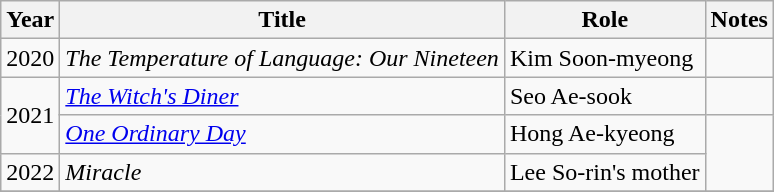<table class="wikitable sortable">
<tr>
<th>Year</th>
<th>Title</th>
<th>Role</th>
<th class="unsortable">Notes</th>
</tr>
<tr>
<td>2020</td>
<td><em>The Temperature of Language: Our Nineteen</em></td>
<td>Kim Soon-myeong</td>
<td></td>
</tr>
<tr>
<td rowspan="2">2021</td>
<td><em><a href='#'>The Witch's Diner</a></em></td>
<td>Seo Ae-sook</td>
<td></td>
</tr>
<tr>
<td><em><a href='#'>One Ordinary Day</a></em></td>
<td>Hong Ae-kyeong</td>
<td rowspan=2></td>
</tr>
<tr>
<td>2022</td>
<td><em>Miracle</em></td>
<td>Lee So-rin's mother</td>
</tr>
<tr>
</tr>
</table>
